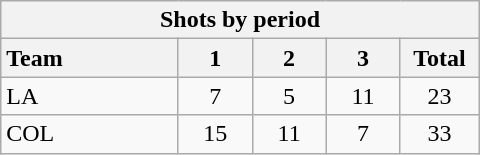<table class="wikitable" style="width:20em; text-align:right;">
<tr>
<th colspan=6>Shots by period</th>
</tr>
<tr>
<th style="width:8em; text-align:left;">Team</th>
<th style="width:3em;">1</th>
<th style="width:3em;">2</th>
<th style="width:3em;">3</th>
<th style="width:3em;">Total</th>
</tr>
<tr>
<td style="text-align:left;">LA</td>
<td align=center>7</td>
<td align=center>5</td>
<td align=center>11</td>
<td align=center>23</td>
</tr>
<tr>
<td style="text-align:left;">COL</td>
<td align=center>15</td>
<td align=center>11</td>
<td align=center>7</td>
<td align=center>33</td>
</tr>
</table>
